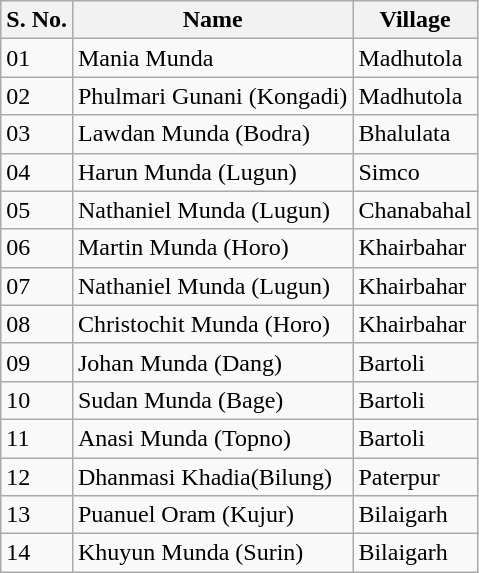<table class="wikitable">
<tr>
<th>S. No.</th>
<th>Name</th>
<th>Village</th>
</tr>
<tr>
<td>01</td>
<td>Mania Munda</td>
<td>Madhutola</td>
</tr>
<tr>
<td>02</td>
<td>Phulmari Gunani (Kongadi)</td>
<td>Madhutola</td>
</tr>
<tr>
<td>03</td>
<td>Lawdan Munda (Bodra)</td>
<td>Bhalulata</td>
</tr>
<tr>
<td>04</td>
<td>Harun Munda (Lugun)</td>
<td>Simco</td>
</tr>
<tr>
<td>05</td>
<td>Nathaniel Munda (Lugun)</td>
<td>Chanabahal</td>
</tr>
<tr>
<td>06</td>
<td>Martin Munda (Horo)</td>
<td>Khairbahar</td>
</tr>
<tr>
<td>07</td>
<td>Nathaniel Munda (Lugun)</td>
<td>Khairbahar</td>
</tr>
<tr>
<td>08</td>
<td>Christochit Munda (Horo)</td>
<td>Khairbahar</td>
</tr>
<tr>
<td>09</td>
<td>Johan Munda (Dang)</td>
<td>Bartoli</td>
</tr>
<tr>
<td>10</td>
<td>Sudan Munda (Bage)</td>
<td>Bartoli</td>
</tr>
<tr>
<td>11</td>
<td>Anasi Munda (Topno)</td>
<td>Bartoli</td>
</tr>
<tr>
<td>12</td>
<td>Dhanmasi Khadia(Bilung)</td>
<td>Paterpur</td>
</tr>
<tr>
<td>13</td>
<td>Puanuel Oram (Kujur)</td>
<td>Bilaigarh</td>
</tr>
<tr>
<td>14</td>
<td>Khuyun Munda (Surin)</td>
<td>Bilaigarh</td>
</tr>
</table>
